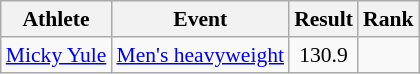<table class="wikitable" style="font-size:90%">
<tr>
<th>Athlete</th>
<th>Event</th>
<th>Result</th>
<th>Rank</th>
</tr>
<tr align=center>
<td align=left><a href='#'>Micky Yule</a></td>
<td align=left><a href='#'>Men's heavyweight</a></td>
<td>130.9</td>
<td></td>
</tr>
</table>
